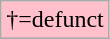<table class="wikitable">
<tr bgcolor="#FFC0CB">
<td>†=defunct</td>
</tr>
</table>
